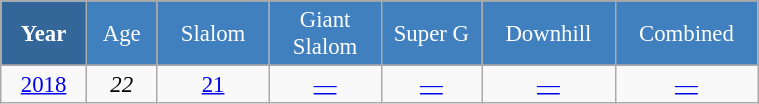<table class="wikitable" style="font-size:95%; text-align:center; border:grey solid 1px; border-collapse:collapse;" width="40%">
<tr style="background-color:#369; color:white;">
<td rowspan="2" colspan="1" width="4%"><strong>Year</strong></td>
</tr>
<tr style="background-color:#4180be; color:white;">
<td width="3%">Age</td>
<td width="5%">Slalom</td>
<td width="5%">Giant<br>Slalom</td>
<td width="5%">Super G</td>
<td width="5%">Downhill</td>
<td width="5%">Combined</td>
</tr>
<tr style="background-color:#8CB2D8; color:white;">
</tr>
<tr>
<td><a href='#'>2018</a></td>
<td><em>22</em></td>
<td><a href='#'>21</a></td>
<td><a href='#'>—</a></td>
<td><a href='#'>—</a></td>
<td><a href='#'>—</a></td>
<td><a href='#'>—</a></td>
</tr>
</table>
